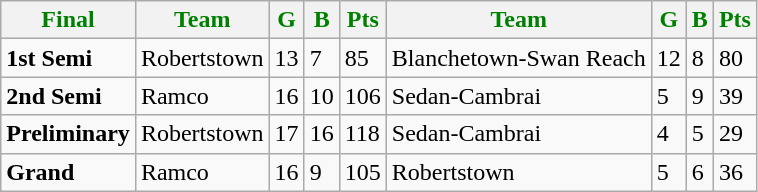<table class="wikitable">
<tr>
<th style="color:green">Final</th>
<th style="color:green">Team</th>
<th style="color:green">G</th>
<th style="color:green">B</th>
<th style="color:green">Pts</th>
<th style="color:green">Team</th>
<th style="color:green">G</th>
<th style="color:green">B</th>
<th style="color:green">Pts</th>
</tr>
<tr>
<td><strong>1st Semi</strong></td>
<td>Robertstown</td>
<td>13</td>
<td>7</td>
<td>85</td>
<td>Blanchetown-Swan Reach</td>
<td>12</td>
<td>8</td>
<td>80</td>
</tr>
<tr>
<td><strong>2nd Semi</strong></td>
<td>Ramco</td>
<td>16</td>
<td>10</td>
<td>106</td>
<td>Sedan-Cambrai</td>
<td>5</td>
<td>9</td>
<td>39</td>
</tr>
<tr>
<td><strong>Preliminary</strong></td>
<td>Robertstown</td>
<td>17</td>
<td>16</td>
<td>118</td>
<td>Sedan-Cambrai</td>
<td>4</td>
<td>5</td>
<td>29</td>
</tr>
<tr>
<td><strong>Grand</strong></td>
<td>Ramco</td>
<td>16</td>
<td>9</td>
<td>105</td>
<td>Robertstown</td>
<td>5</td>
<td>6</td>
<td>36</td>
</tr>
</table>
